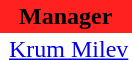<table class="toccolours" border="0" cellpadding="2" cellspacing="0" align="left" style="margin:0.5em;">
<tr>
<th colspan="2" align="center" bgcolor="#FF2020"><span>Manager</span></th>
</tr>
<tr>
<td></td>
<td> <a href='#'>Krum Milev</a></td>
</tr>
</table>
